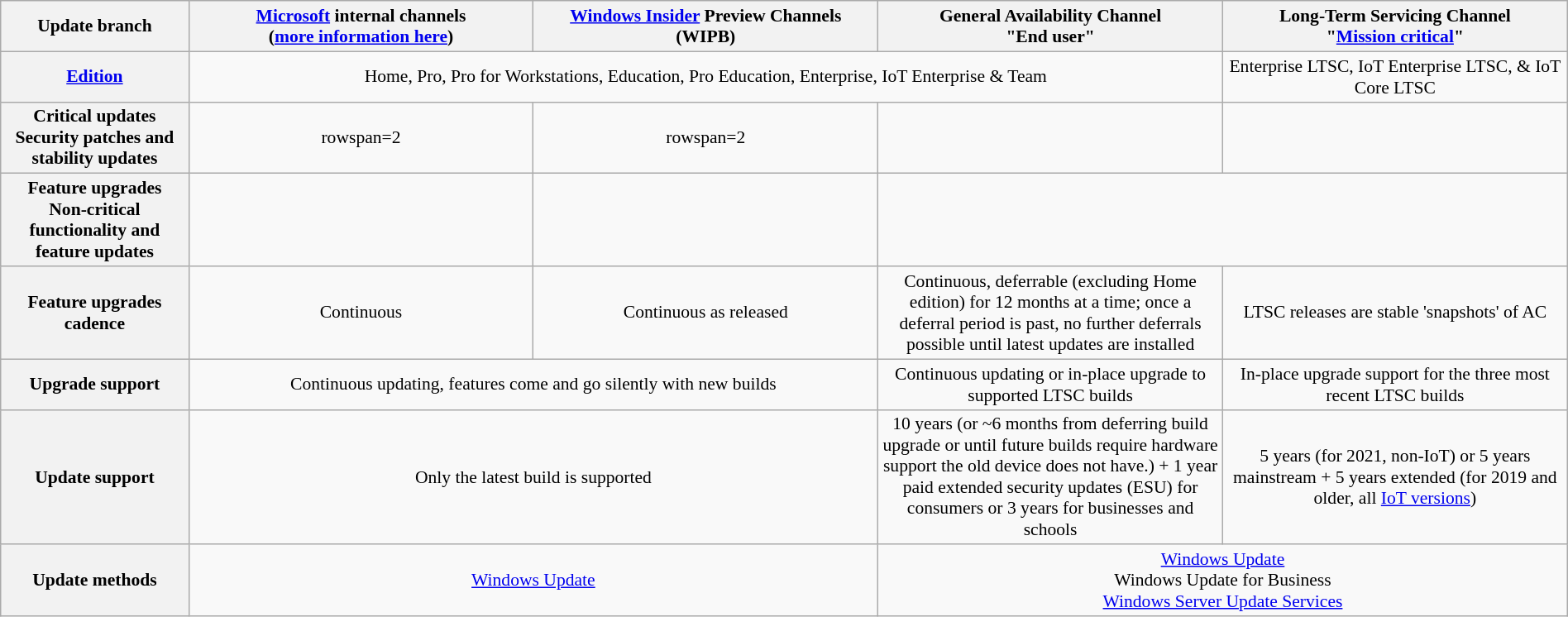<table class="wikitable" style=margin:auto;width:auto;font-size:90%;text-align:center>
<tr>
<th width:12%>Update branch</th>
<th style=width:22%><a href='#'>Microsoft</a> internal channels<br>(<a href='#'>more information here</a>)</th>
<th style=width:22%><a href='#'>Windows Insider</a> Preview Channels<br>(WIPB)</th>
<th style=width:22%>General Availability Channel<br>"End user"</th>
<th style=width:22%>Long-Term Servicing Channel<br>"<a href='#'>Mission critical</a>"</th>
</tr>
<tr>
<th><a href='#'>Edition</a></th>
<td colspan="3">Home, Pro, Pro for Workstations, Education, Pro Education, Enterprise, IoT Enterprise & Team</td>
<td>Enterprise LTSC, IoT Enterprise LTSC, & IoT Core LTSC</td>
</tr>
<tr>
<th>Critical updates<br><span>Security patches and stability updates</span></th>
<td>rowspan=2 </td>
<td>rowspan=2 </td>
<td></td>
<td></td>
</tr>
<tr>
<th>Feature upgrades<br><span>Non-critical functionality and feature updates</span></th>
<td></td>
<td></td>
</tr>
<tr>
<th>Feature upgrades cadence</th>
<td>Continuous</td>
<td>Continuous as released</td>
<td>Continuous, deferrable (excluding Home edition) for 12 months at a time; once a deferral period is past, no further deferrals possible until latest updates are installed</td>
<td>LTSC releases are stable 'snapshots' of AC</td>
</tr>
<tr>
<th>Upgrade support</th>
<td colspan="2">Continuous updating, features come and go silently with new builds</td>
<td>Continuous updating or in-place upgrade to supported LTSC builds</td>
<td>In-place upgrade support for the three most recent LTSC builds</td>
</tr>
<tr>
<th>Update support</th>
<td colspan="2">Only the latest build is supported</td>
<td>10 years (or ~6 months from deferring build upgrade or until future builds require hardware support the old device does not have.) + 1 year paid extended security updates (ESU) for consumers or 3 years for businesses and schools</td>
<td>5 years (for 2021, non-IoT) or 5 years mainstream + 5 years extended (for 2019 and older, all <a href='#'>IoT versions</a>)</td>
</tr>
<tr>
<th>Update methods</th>
<td colspan=2><a href='#'>Windows Update</a></td>
<td colspan=2><a href='#'>Windows Update</a><br>Windows Update for Business<br><a href='#'>Windows Server Update Services</a></td>
</tr>
</table>
